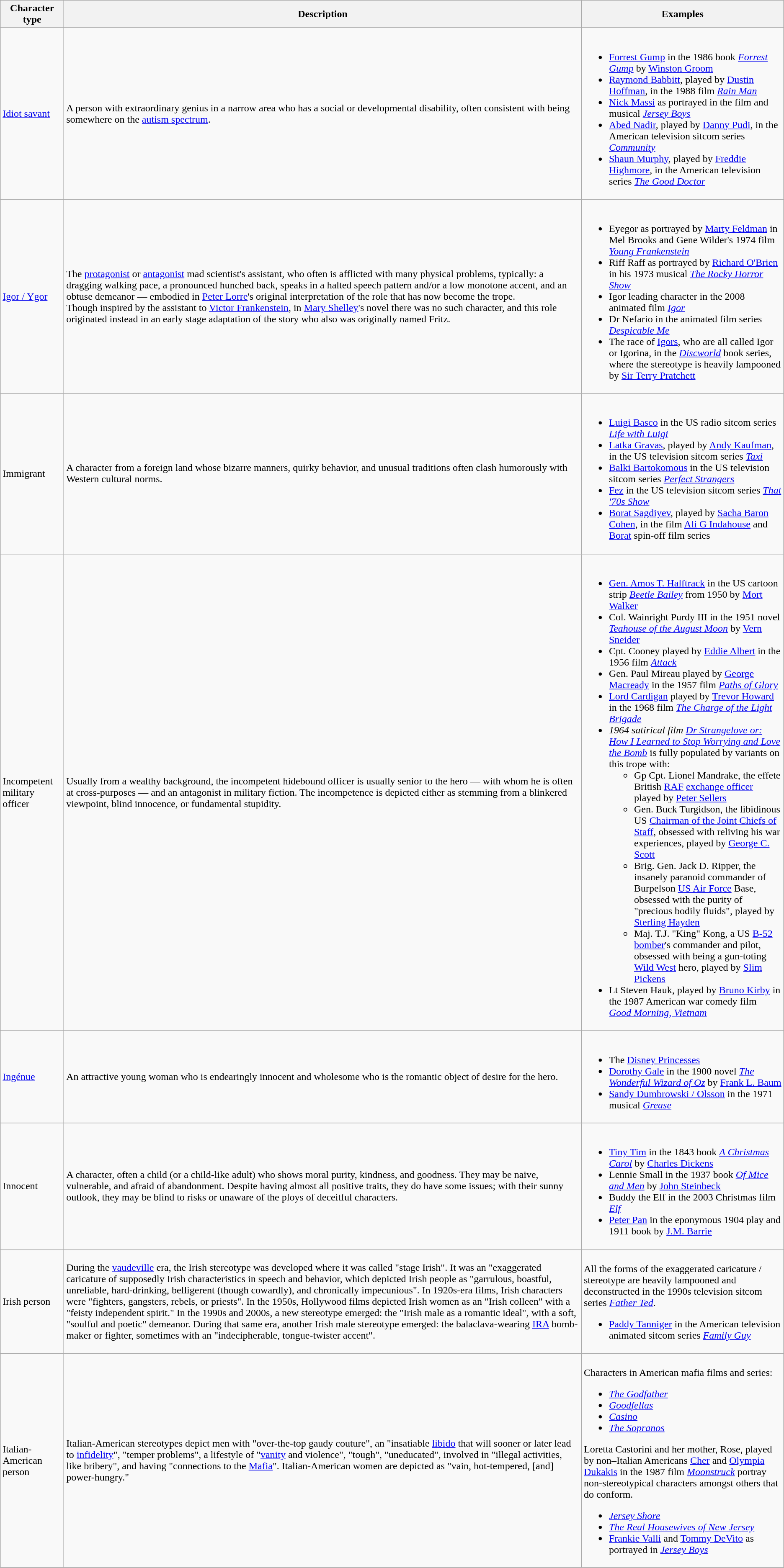<table class="wikitable">
<tr>
<th>Character type</th>
<th>Description</th>
<th>Examples</th>
</tr>
<tr>
<td><a href='#'>Idiot savant</a></td>
<td>A person with extraordinary genius in a narrow area who has a social or developmental disability, often consistent with being somewhere on the <a href='#'>autism spectrum</a>.</td>
<td><br><ul><li><a href='#'>Forrest Gump</a> in the 1986 book <em><a href='#'>Forrest Gump</a></em> by <a href='#'>Winston Groom</a></li><li><a href='#'>Raymond Babbitt</a>, played by <a href='#'>Dustin Hoffman</a>, in the 1988 film <em><a href='#'>Rain Man</a></em></li><li><a href='#'>Nick Massi</a> as portrayed in the film and musical <em><a href='#'>Jersey Boys</a></em></li><li><a href='#'>Abed Nadir</a>, played by <a href='#'>Danny Pudi</a>, in the American television sitcom series <em><a href='#'>Community</a></em></li><li><a href='#'>Shaun Murphy</a>, played by <a href='#'>Freddie Highmore</a>, in the American television series <em><a href='#'>The Good Doctor</a></em></li></ul></td>
</tr>
<tr>
<td><a href='#'>Igor / Ygor</a></td>
<td>The <a href='#'>protagonist</a> or <a href='#'>antagonist</a> mad scientist's assistant, who often is afflicted with many physical problems, typically: a dragging walking pace, a pronounced hunched back, speaks in a halted speech pattern and/or a low monotone accent, and an obtuse demeanor — embodied in <a href='#'>Peter Lorre</a>'s original interpretation of the role that has now become the trope.<br>Though inspired by the assistant to <a href='#'>Victor Frankenstein</a>, in <a href='#'>Mary Shelley</a>'s novel there was no such character, and this role originated instead in an early stage adaptation of the story who also was originally named Fritz.</td>
<td><br><ul><li>Eyegor as portrayed by <a href='#'>Marty Feldman</a> in Mel Brooks and Gene Wilder's 1974 film <em><a href='#'>Young Frankenstein</a></em></li><li>Riff Raff as portrayed by <a href='#'>Richard O'Brien</a> in his 1973 musical <em><a href='#'>The Rocky Horror Show</a></em></li><li>Igor leading character in the 2008 animated film <a href='#'><em>Igor</em></a></li><li>Dr Nefario in the animated film series <em><a href='#'>Despicable Me</a></em></li><li>The race of <a href='#'>Igors</a>, who are all called Igor or Igorina, in the <em><a href='#'>Discworld</a></em> book series, where the stereotype is heavily lampooned by <a href='#'>Sir Terry Pratchett</a></li></ul></td>
</tr>
<tr>
<td>Immigrant</td>
<td>A character from a foreign land whose bizarre manners, quirky behavior, and unusual traditions often clash humorously with Western cultural norms.</td>
<td><br><ul><li><a href='#'>Luigi Basco</a> in the US radio sitcom series <em><a href='#'>Life with Luigi</a></em></li><li><a href='#'>Latka Gravas</a>, played by <a href='#'>Andy Kaufman</a>, in the US television sitcom series <em><a href='#'>Taxi</a></em></li><li><a href='#'>Balki Bartokomous</a> in the US television sitcom series <em><a href='#'>Perfect Strangers</a></em></li><li><a href='#'>Fez</a> in the US television sitcom series <em><a href='#'>That '70s Show</a></em></li><li><a href='#'>Borat Sagdiyev</a>, played by <a href='#'>Sacha Baron Cohen</a>, in the film <a href='#'>Ali G Indahouse</a> and <a href='#'>Borat</a> spin-off film series</li></ul></td>
</tr>
<tr>
<td>Incompetent military officer</td>
<td>Usually from a wealthy background, the incompetent hidebound officer is usually senior to the hero — with whom he is often at cross-purposes — and an antagonist in military fiction. The incompetence is depicted either as stemming from a blinkered viewpoint, blind innocence, or fundamental stupidity.</td>
<td><br><ul><li><a href='#'>Gen. Amos T. Halftrack</a> in the US cartoon strip <em><a href='#'>Beetle Bailey</a></em> from 1950 by <a href='#'>Mort Walker</a></li><li>Col. Wainright Purdy III in the 1951 novel <a href='#'><em>Teahouse of the August Moon</em></a> by <a href='#'>Vern Sneider</a></li><li>Cpt. Cooney played by <a href='#'>Eddie Albert</a> in the 1956 film <em><a href='#'>Attack</a></em></li><li>Gen. Paul Mireau played by <a href='#'>George Macready</a> in the 1957 film <em><a href='#'>Paths of Glory</a></em></li><li><a href='#'>Lord Cardigan</a> played by <a href='#'>Trevor Howard</a> in the 1968 film <em><a href='#'>The Charge of the Light Brigade</a></em></li><li><em>1964 satirical film <a href='#'>Dr Strangelove or: How I Learned to Stop Worrying and Love the Bomb</a></em> is fully populated by variants on this trope with:<ul><li>Gp Cpt. Lionel Mandrake, the effete British <a href='#'>RAF</a> <a href='#'>exchange officer</a> played by <a href='#'>Peter Sellers</a></li><li>Gen. Buck Turgidson, the libidinous US <a href='#'>Chairman of the Joint Chiefs of Staff</a>, obsessed with reliving his war experiences, played by <a href='#'>George C. Scott</a></li><li>Brig. Gen. Jack D. Ripper, the insanely paranoid commander of Burpelson <a href='#'>US Air Force</a> Base, obsessed with the purity of "precious bodily fluids", played by <a href='#'>Sterling Hayden</a></li><li>Maj. T.J. "King" Kong, a US <a href='#'>B-52 bomber</a>'s commander and pilot, obsessed with being a gun-toting <a href='#'>Wild West</a> hero, played by <a href='#'>Slim Pickens</a></li></ul></li><li>Lt Steven Hauk, played by <a href='#'>Bruno Kirby</a> in the 1987 American war comedy film <em><a href='#'>Good Morning, Vietnam</a></em></li></ul></td>
</tr>
<tr>
<td><a href='#'>Ingénue</a></td>
<td>An attractive young woman who is endearingly innocent and wholesome who is the romantic object of desire for the hero.</td>
<td><br><ul><li>The <a href='#'>Disney Princesses</a></li><li><a href='#'>Dorothy Gale</a> in the 1900 novel <em><a href='#'>The Wonderful Wizard of Oz</a></em> by <a href='#'>Frank L. Baum</a></li><li><a href='#'>Sandy Dumbrowski / Olsson</a> in the 1971 musical <em><a href='#'>Grease</a></em></li></ul></td>
</tr>
<tr>
<td>Innocent</td>
<td>A character, often a child (or a child-like adult) who shows moral purity, kindness, and goodness. They may be naive, vulnerable, and afraid of abandonment. Despite having almost all positive traits, they do have some issues; with their sunny outlook, they may be blind to risks or unaware of the ploys of deceitful characters.</td>
<td><br><ul><li><a href='#'>Tiny Tim</a> in the 1843 book <em><a href='#'>A Christmas Carol</a></em> by <a href='#'>Charles Dickens</a></li><li>Lennie Small in the 1937 book <em><a href='#'>Of Mice and Men</a></em> by <a href='#'>John Steinbeck</a></li><li>Buddy the Elf in the 2003 Christmas film <em><a href='#'>Elf</a></em></li><li><a href='#'>Peter Pan</a> in the eponymous 1904 play and 1911 book by <a href='#'>J.M. Barrie</a></li></ul></td>
</tr>
<tr>
<td>Irish person</td>
<td>During the <a href='#'>vaudeville</a> era, the Irish stereotype was developed where it was called "stage Irish". It was an "exaggerated caricature of supposedly Irish characteristics in speech and behavior, which depicted Irish people as "garrulous, boastful, unreliable, hard-drinking, belligerent (though cowardly), and chronically impecunious". In 1920s-era films, Irish characters were "fighters, gangsters, rebels, or priests". In the 1950s, Hollywood films depicted Irish women as an "Irish colleen" with a "feisty independent spirit." In the 1990s and 2000s, a new stereotype emerged: the "Irish male as a romantic ideal", with a soft, "soulful and poetic" demeanor. During that same era, another Irish male stereotype emerged: the balaclava-wearing <a href='#'>IRA</a> bomb-maker or fighter, sometimes with an "indecipherable, tongue-twister accent".</td>
<td><br>All the forms of the exaggerated caricature / stereotype are heavily lampooned and deconstructed in the 1990s television sitcom series <em><a href='#'>Father Ted</a></em>.<ul><li><a href='#'>Paddy Tanniger</a> in the American television animated sitcom series <em><a href='#'>Family Guy</a></em></li></ul></td>
</tr>
<tr>
<td>Italian-American person</td>
<td>Italian-American stereotypes depict men with "over-the-top gaudy couture", an "insatiable <a href='#'>libido</a> that will sooner or later lead to <a href='#'>infidelity</a>", "temper problems", a lifestyle of "<a href='#'>vanity</a> and violence", "tough", "uneducated", involved in "illegal activities, like bribery", and having "connections to the <a href='#'>Mafia</a>". Italian-American women are depicted as "vain, hot-tempered, [and] power-hungry."</td>
<td><br>Characters in American mafia films and series:<ul><li><em><a href='#'>The Godfather</a></em></li><li><em><a href='#'>Goodfellas</a></em></li><li><em><a href='#'>Casino</a></em></li><li><em><a href='#'>The Sopranos</a></em></li></ul>Loretta Castorini and her mother, Rose, played by non–Italian Americans <a href='#'>Cher</a> and <a href='#'>Olympia Dukakis</a> in the 1987 film <em><a href='#'>Moonstruck</a></em> portray non-stereotypical characters amongst others that do conform.<ul><li><em><a href='#'>Jersey Shore</a></em></li><li><em><a href='#'>The Real Housewives of New Jersey</a></em></li><li><a href='#'>Frankie Valli</a> and <a href='#'>Tommy DeVito</a> as portrayed in <em><a href='#'>Jersey Boys</a></em></li></ul></td>
</tr>
</table>
